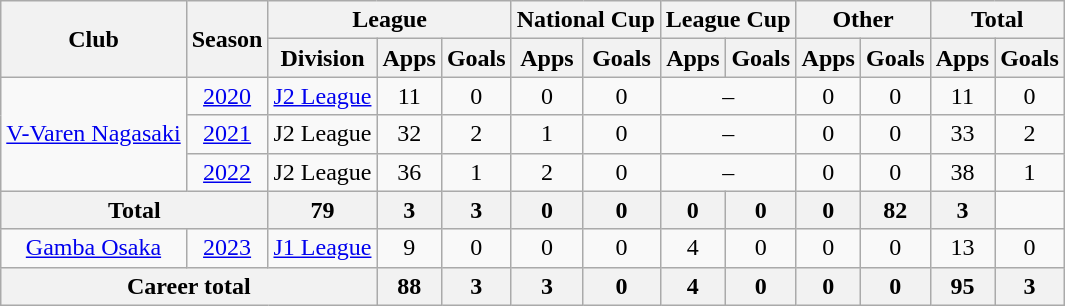<table class="wikitable" style="text-align: center">
<tr>
<th rowspan="2">Club</th>
<th rowspan="2">Season</th>
<th colspan="3">League</th>
<th colspan="2">National Cup</th>
<th colspan="2">League Cup</th>
<th colspan="2">Other</th>
<th colspan="2">Total</th>
</tr>
<tr>
<th>Division</th>
<th>Apps</th>
<th>Goals</th>
<th>Apps</th>
<th>Goals</th>
<th>Apps</th>
<th>Goals</th>
<th>Apps</th>
<th>Goals</th>
<th>Apps</th>
<th>Goals</th>
</tr>
<tr>
<td rowspan="3"><a href='#'>V-Varen Nagasaki</a></td>
<td><a href='#'>2020</a></td>
<td><a href='#'>J2 League</a></td>
<td>11</td>
<td>0</td>
<td>0</td>
<td>0</td>
<td colspan="2">–</td>
<td>0</td>
<td>0</td>
<td>11</td>
<td>0</td>
</tr>
<tr>
<td><a href='#'>2021</a></td>
<td>J2 League</td>
<td>32</td>
<td>2</td>
<td>1</td>
<td>0</td>
<td colspan="2">–</td>
<td>0</td>
<td>0</td>
<td>33</td>
<td>2</td>
</tr>
<tr>
<td><a href='#'>2022</a></td>
<td>J2 League</td>
<td>36</td>
<td>1</td>
<td>2</td>
<td>0</td>
<td colspan="2">–</td>
<td>0</td>
<td>0</td>
<td>38</td>
<td>1</td>
</tr>
<tr>
<th colspan="2">Total</th>
<th>79</th>
<th>3</th>
<th>3</th>
<th>0</th>
<th>0</th>
<th>0</th>
<th>0</th>
<th>0</th>
<th>82</th>
<th>3</th>
</tr>
<tr>
<td><a href='#'>Gamba Osaka</a></td>
<td><a href='#'>2023</a></td>
<td><a href='#'>J1 League</a></td>
<td>9</td>
<td>0</td>
<td>0</td>
<td>0</td>
<td>4</td>
<td>0</td>
<td>0</td>
<td>0</td>
<td>13</td>
<td>0</td>
</tr>
<tr>
<th colspan="3">Career total</th>
<th>88</th>
<th>3</th>
<th>3</th>
<th>0</th>
<th>4</th>
<th>0</th>
<th>0</th>
<th>0</th>
<th>95</th>
<th>3</th>
</tr>
</table>
